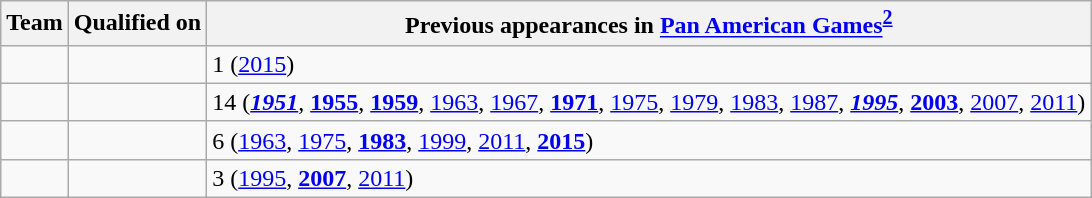<table class="wikitable sortable">
<tr>
<th>Team</th>
<th>Qualified on</th>
<th data-sort-type="number">Previous appearances in <a href='#'>Pan American Games</a><sup><strong><a href='#'>2</a></strong></sup></th>
</tr>
<tr>
<td></td>
<td></td>
<td>1 (<a href='#'>2015</a>)</td>
</tr>
<tr>
<td></td>
<td></td>
<td>14 (<strong><em><a href='#'>1951</a></em></strong>, <strong><a href='#'>1955</a></strong>, <strong><a href='#'>1959</a></strong>, <a href='#'>1963</a>, <a href='#'>1967</a>, <strong><a href='#'>1971</a></strong>, <a href='#'>1975</a>, <a href='#'>1979</a>, <a href='#'>1983</a>, <a href='#'>1987</a>, <strong><em><a href='#'>1995</a></em></strong>, <strong><a href='#'>2003</a></strong>, <a href='#'>2007</a>, <a href='#'>2011</a>)</td>
</tr>
<tr>
<td></td>
<td></td>
<td>6 (<a href='#'>1963</a>, <a href='#'>1975</a>, <strong><a href='#'>1983</a></strong>, <a href='#'>1999</a>, <a href='#'>2011</a>, <strong><a href='#'>2015</a></strong>)</td>
</tr>
<tr>
<td></td>
<td></td>
<td>3 (<a href='#'>1995</a>, <strong><a href='#'>2007</a></strong>, <a href='#'>2011</a>)</td>
</tr>
</table>
